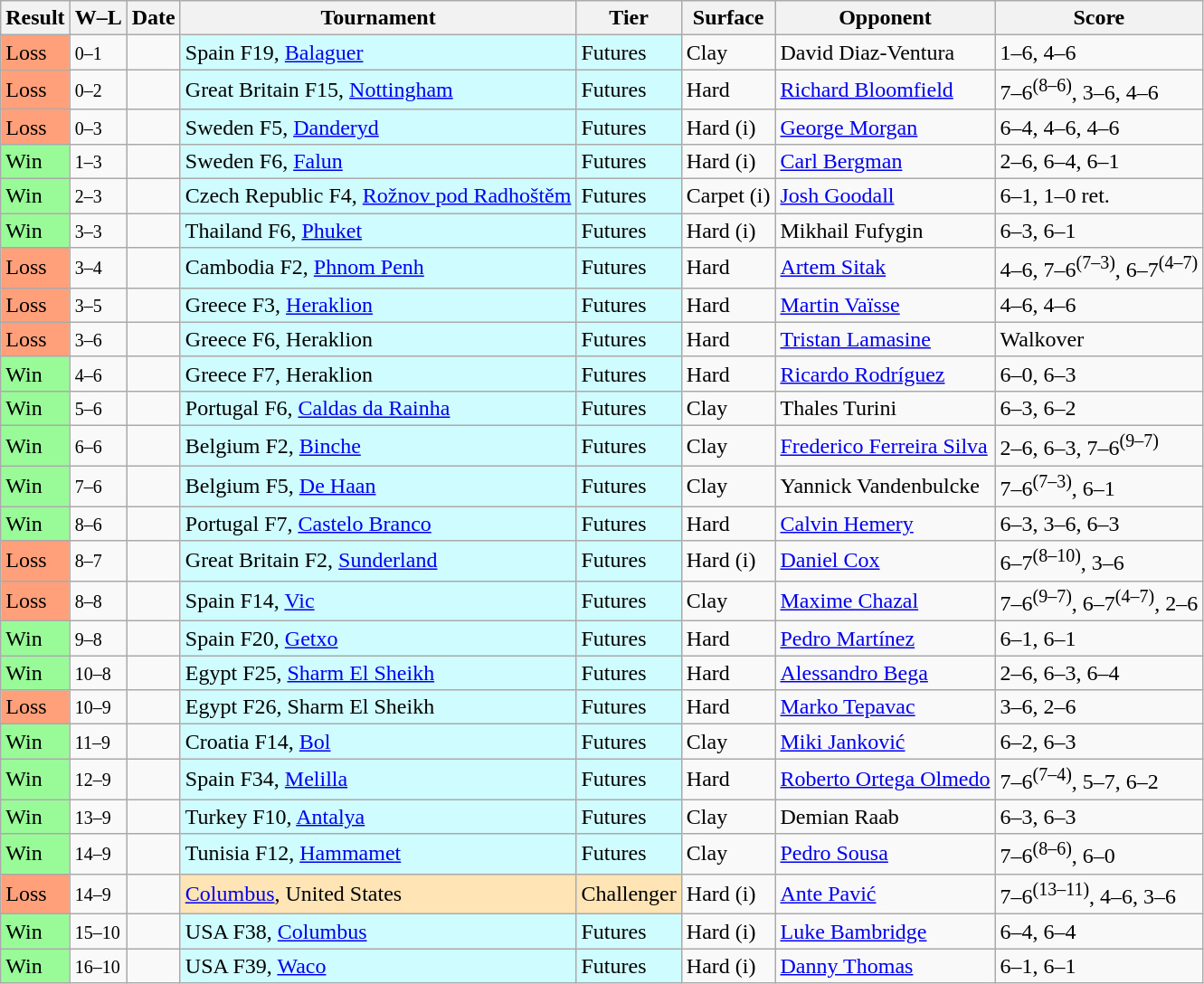<table class="sortable wikitable">
<tr>
<th>Result</th>
<th class="unsortable">W–L</th>
<th>Date</th>
<th>Tournament</th>
<th>Tier</th>
<th>Surface</th>
<th>Opponent</th>
<th class="unsortable">Score</th>
</tr>
<tr>
<td bgcolor=FFA07A>Loss</td>
<td><small>0–1</small></td>
<td></td>
<td style="background:#cffcff;">Spain F19, <a href='#'>Balaguer</a></td>
<td style="background:#cffcff;">Futures</td>
<td>Clay</td>
<td> David Diaz-Ventura</td>
<td>1–6, 4–6</td>
</tr>
<tr>
<td bgcolor=FFA07A>Loss</td>
<td><small>0–2</small></td>
<td></td>
<td style="background:#cffcff;">Great Britain F15, <a href='#'>Nottingham</a></td>
<td style="background:#cffcff;">Futures</td>
<td>Hard</td>
<td> <a href='#'>Richard Bloomfield</a></td>
<td>7–6<sup>(8–6)</sup>, 3–6, 4–6</td>
</tr>
<tr>
<td bgcolor=FFA07A>Loss</td>
<td><small>0–3</small></td>
<td></td>
<td style="background:#cffcff;">Sweden F5, <a href='#'>Danderyd</a></td>
<td style="background:#cffcff;">Futures</td>
<td>Hard (i)</td>
<td> <a href='#'>George Morgan</a></td>
<td>6–4, 4–6, 4–6</td>
</tr>
<tr>
<td bgcolor=98FB98>Win</td>
<td><small>1–3</small></td>
<td></td>
<td style="background:#cffcff;">Sweden F6, <a href='#'>Falun</a></td>
<td style="background:#cffcff;">Futures</td>
<td>Hard (i)</td>
<td> <a href='#'>Carl Bergman</a></td>
<td>2–6, 6–4, 6–1</td>
</tr>
<tr>
<td bgcolor=98FB98>Win</td>
<td><small>2–3</small></td>
<td></td>
<td style="background:#cffcff;">Czech Republic F4, <a href='#'>Rožnov pod Radhoštěm</a></td>
<td style="background:#cffcff;">Futures</td>
<td>Carpet (i)</td>
<td> <a href='#'>Josh Goodall</a></td>
<td>6–1, 1–0 ret.</td>
</tr>
<tr>
<td bgcolor=98FB98>Win</td>
<td><small>3–3</small></td>
<td></td>
<td style="background:#cffcff;">Thailand F6, <a href='#'>Phuket</a></td>
<td style="background:#cffcff;">Futures</td>
<td>Hard (i)</td>
<td> Mikhail Fufygin</td>
<td>6–3, 6–1</td>
</tr>
<tr>
<td bgcolor=FFA07A>Loss</td>
<td><small>3–4</small></td>
<td></td>
<td style="background:#cffcff;">Cambodia F2, <a href='#'>Phnom Penh</a></td>
<td style="background:#cffcff;">Futures</td>
<td>Hard</td>
<td> <a href='#'>Artem Sitak</a></td>
<td>4–6, 7–6<sup>(7–3)</sup>, 6–7<sup>(4–7)</sup></td>
</tr>
<tr>
<td bgcolor=FFA07A>Loss</td>
<td><small>3–5</small></td>
<td></td>
<td style="background:#cffcff;">Greece F3, <a href='#'>Heraklion</a></td>
<td style="background:#cffcff;">Futures</td>
<td>Hard</td>
<td> <a href='#'>Martin Vaïsse</a></td>
<td>4–6, 4–6</td>
</tr>
<tr>
<td bgcolor=FFA07A>Loss</td>
<td><small>3–6</small></td>
<td></td>
<td style="background:#cffcff;">Greece F6, Heraklion</td>
<td style="background:#cffcff;">Futures</td>
<td>Hard</td>
<td> <a href='#'>Tristan Lamasine</a></td>
<td>Walkover</td>
</tr>
<tr>
<td bgcolor=98FB98>Win</td>
<td><small>4–6</small></td>
<td></td>
<td style="background:#cffcff;">Greece F7, Heraklion</td>
<td style="background:#cffcff;">Futures</td>
<td>Hard</td>
<td> <a href='#'>Ricardo Rodríguez</a></td>
<td>6–0, 6–3</td>
</tr>
<tr>
<td bgcolor=98FB98>Win</td>
<td><small>5–6</small></td>
<td></td>
<td style="background:#cffcff;">Portugal F6, <a href='#'>Caldas da Rainha</a></td>
<td style="background:#cffcff;">Futures</td>
<td>Clay</td>
<td> Thales Turini</td>
<td>6–3, 6–2</td>
</tr>
<tr>
<td bgcolor=98FB98>Win</td>
<td><small>6–6</small></td>
<td></td>
<td style="background:#cffcff;">Belgium F2, <a href='#'>Binche</a></td>
<td style="background:#cffcff;">Futures</td>
<td>Clay</td>
<td> <a href='#'>Frederico Ferreira Silva</a></td>
<td>2–6, 6–3, 7–6<sup>(9–7)</sup></td>
</tr>
<tr>
<td bgcolor=98FB98>Win</td>
<td><small>7–6</small></td>
<td></td>
<td style="background:#cffcff;">Belgium F5, <a href='#'>De Haan</a></td>
<td style="background:#cffcff;">Futures</td>
<td>Clay</td>
<td> Yannick Vandenbulcke</td>
<td>7–6<sup>(7–3)</sup>, 6–1</td>
</tr>
<tr>
<td bgcolor=98FB98>Win</td>
<td><small>8–6</small></td>
<td></td>
<td style="background:#cffcff;">Portugal F7, <a href='#'>Castelo Branco</a></td>
<td style="background:#cffcff;">Futures</td>
<td>Hard</td>
<td> <a href='#'>Calvin Hemery</a></td>
<td>6–3, 3–6, 6–3</td>
</tr>
<tr>
<td bgcolor=FFA07A>Loss</td>
<td><small>8–7</small></td>
<td></td>
<td style="background:#cffcff;">Great Britain F2, <a href='#'>Sunderland</a></td>
<td style="background:#cffcff;">Futures</td>
<td>Hard (i)</td>
<td> <a href='#'>Daniel Cox</a></td>
<td>6–7<sup>(8–10)</sup>, 3–6</td>
</tr>
<tr>
<td bgcolor=FFA07A>Loss</td>
<td><small>8–8</small></td>
<td></td>
<td style="background:#cffcff;">Spain F14, <a href='#'>Vic</a></td>
<td style="background:#cffcff;">Futures</td>
<td>Clay</td>
<td> <a href='#'>Maxime Chazal</a></td>
<td>7–6<sup>(9–7)</sup>, 6–7<sup>(4–7)</sup>, 2–6</td>
</tr>
<tr>
<td bgcolor=98FB98>Win</td>
<td><small>9–8</small></td>
<td></td>
<td style="background:#cffcff;">Spain F20, <a href='#'>Getxo</a></td>
<td style="background:#cffcff;">Futures</td>
<td>Hard</td>
<td> <a href='#'>Pedro Martínez</a></td>
<td>6–1, 6–1</td>
</tr>
<tr>
<td bgcolor=98FB98>Win</td>
<td><small>10–8</small></td>
<td></td>
<td style="background:#cffcff;">Egypt F25, <a href='#'>Sharm El Sheikh</a></td>
<td style="background:#cffcff;">Futures</td>
<td>Hard</td>
<td> <a href='#'>Alessandro Bega</a></td>
<td>2–6, 6–3, 6–4</td>
</tr>
<tr>
<td bgcolor=FFA07A>Loss</td>
<td><small>10–9</small></td>
<td></td>
<td style="background:#cffcff;">Egypt F26, Sharm El Sheikh</td>
<td style="background:#cffcff;">Futures</td>
<td>Hard</td>
<td> <a href='#'>Marko Tepavac</a></td>
<td>3–6, 2–6</td>
</tr>
<tr>
<td bgcolor=98FB98>Win</td>
<td><small>11–9</small></td>
<td></td>
<td style="background:#cffcff;">Croatia F14, <a href='#'>Bol</a></td>
<td style="background:#cffcff;">Futures</td>
<td>Clay</td>
<td> <a href='#'>Miki Janković</a></td>
<td>6–2, 6–3</td>
</tr>
<tr>
<td bgcolor=98FB98>Win</td>
<td><small>12–9</small></td>
<td></td>
<td style="background:#cffcff;">Spain F34, <a href='#'>Melilla</a></td>
<td style="background:#cffcff;">Futures</td>
<td>Hard</td>
<td> <a href='#'>Roberto Ortega Olmedo</a></td>
<td>7–6<sup>(7–4)</sup>, 5–7, 6–2</td>
</tr>
<tr>
<td bgcolor=98FB98>Win</td>
<td><small>13–9</small></td>
<td></td>
<td style="background:#cffcff;">Turkey F10, <a href='#'>Antalya</a></td>
<td style="background:#cffcff;">Futures</td>
<td>Clay</td>
<td> Demian Raab</td>
<td>6–3, 6–3</td>
</tr>
<tr>
<td bgcolor=98FB98>Win</td>
<td><small>14–9</small></td>
<td></td>
<td style="background:#cffcff;">Tunisia F12, <a href='#'>Hammamet</a></td>
<td style="background:#cffcff;">Futures</td>
<td>Clay</td>
<td> <a href='#'>Pedro Sousa</a></td>
<td>7–6<sup>(8–6)</sup>, 6–0</td>
</tr>
<tr>
<td bgcolor=FFA07A>Loss</td>
<td><small>14–9</small></td>
<td><a href='#'></a></td>
<td style="background:moccasin;"><a href='#'>Columbus</a>, United States</td>
<td style="background:moccasin;">Challenger</td>
<td>Hard (i)</td>
<td> <a href='#'>Ante Pavić</a></td>
<td>7–6<sup>(13–11)</sup>, 4–6, 3–6</td>
</tr>
<tr>
<td bgcolor=98FB98>Win</td>
<td><small>15–10</small></td>
<td></td>
<td style="background:#cffcff;">USA F38, <a href='#'>Columbus</a></td>
<td style="background:#cffcff;">Futures</td>
<td>Hard (i)</td>
<td> <a href='#'>Luke Bambridge</a></td>
<td>6–4, 6–4</td>
</tr>
<tr>
<td bgcolor=98FB98>Win</td>
<td><small>16–10</small></td>
<td></td>
<td style="background:#cffcff;">USA F39, <a href='#'>Waco</a></td>
<td style="background:#cffcff;">Futures</td>
<td>Hard (i)</td>
<td> <a href='#'>Danny Thomas</a></td>
<td>6–1, 6–1</td>
</tr>
</table>
